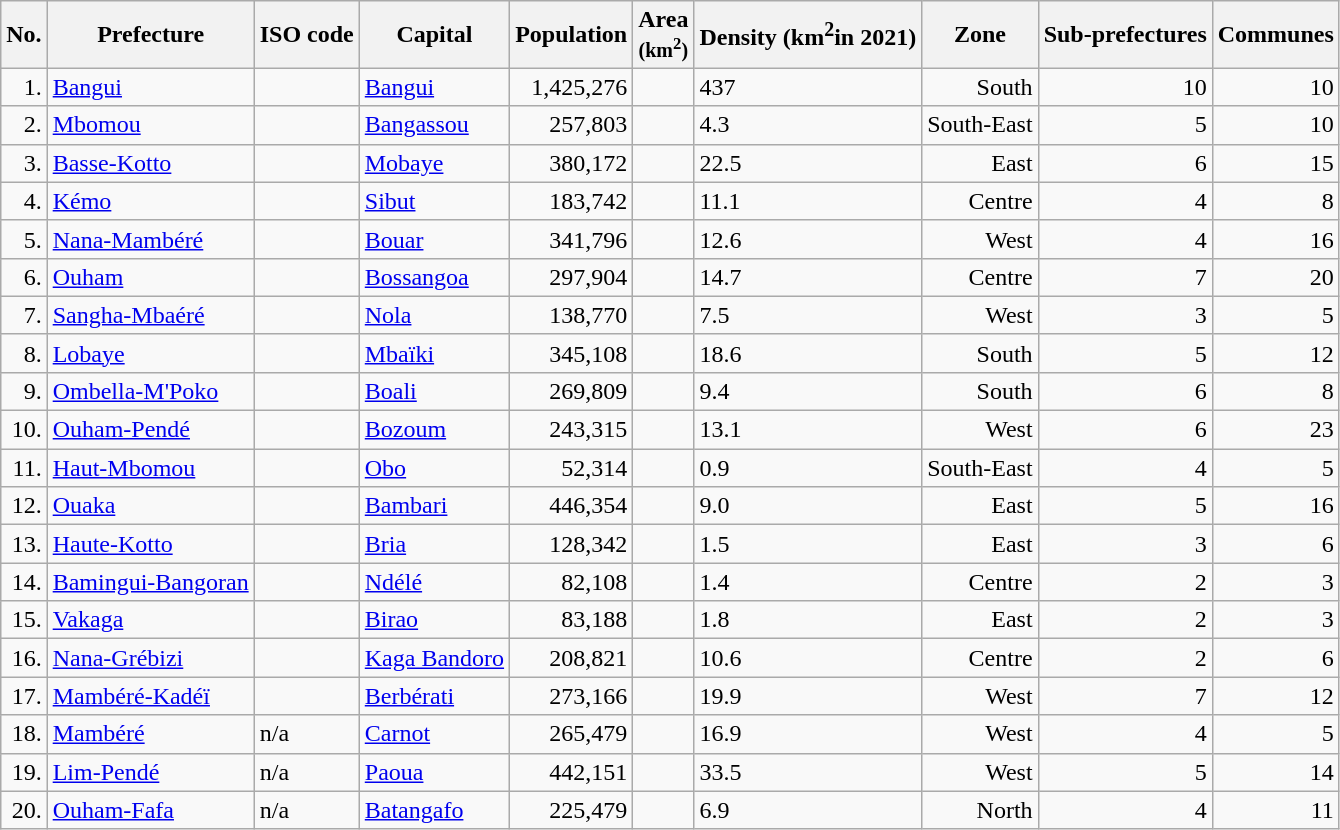<table class="wikitable sortable">
<tr>
<th scope=col>No.</th>
<th scope=col>Prefecture</th>
<th scope=col>ISO code</th>
<th scope=col>Capital</th>
<th scope=col>Population<br>  </th>
<th scope=col>Area<br> <small>(km<sup>2</sup>)</small></th>
<th><strong>Density (km</strong><sup>2</sup><strong>in 2021)</strong></th>
<th scope="col">Zone</th>
<th scope=col>Sub-prefectures</th>
<th scope=col>Communes</th>
</tr>
<tr>
<td align="right">1.</td>
<td><a href='#'>Bangui</a></td>
<td></td>
<td><a href='#'>Bangui</a></td>
<td align="right">1,425,276</td>
<td align="right"></td>
<td>437</td>
<td align="right">South</td>
<td align="right">10</td>
<td align="right">10</td>
</tr>
<tr>
<td align="right">2.</td>
<td><a href='#'>Mbomou</a></td>
<td></td>
<td><a href='#'>Bangassou</a></td>
<td align="right">257,803</td>
<td align="right"></td>
<td>4.3</td>
<td align="right">South-East</td>
<td align="right">5</td>
<td align="right">10</td>
</tr>
<tr>
<td align="right">3.</td>
<td><a href='#'>Basse-Kotto</a></td>
<td></td>
<td><a href='#'>Mobaye</a></td>
<td align="right">380,172</td>
<td align="right"></td>
<td>22.5</td>
<td align="right">East</td>
<td align="right">6</td>
<td align="right">15</td>
</tr>
<tr>
<td align="right">4.</td>
<td><a href='#'>Kémo</a></td>
<td></td>
<td><a href='#'>Sibut</a></td>
<td align="right">183,742</td>
<td align="right"></td>
<td>11.1</td>
<td align="right">Centre</td>
<td align="right">4</td>
<td align="right">8</td>
</tr>
<tr>
<td align="right">5.</td>
<td><a href='#'>Nana-Mambéré</a></td>
<td></td>
<td><a href='#'>Bouar</a></td>
<td align="right">341,796</td>
<td align="right"></td>
<td>12.6</td>
<td align="right">West</td>
<td align="right">4</td>
<td align="right">16</td>
</tr>
<tr>
<td align="right">6.</td>
<td><a href='#'>Ouham</a></td>
<td></td>
<td><a href='#'>Bossangoa</a></td>
<td align="right">297,904</td>
<td align="right"></td>
<td>14.7</td>
<td align="right">Centre</td>
<td align="right">7</td>
<td align="right">20</td>
</tr>
<tr>
<td align="right">7.</td>
<td><a href='#'>Sangha-Mbaéré</a></td>
<td></td>
<td><a href='#'>Nola</a></td>
<td align="right">138,770</td>
<td align="right"></td>
<td>7.5</td>
<td align="right">West</td>
<td align="right">3</td>
<td align="right">5</td>
</tr>
<tr>
<td align="right">8.</td>
<td><a href='#'>Lobaye</a></td>
<td></td>
<td><a href='#'>Mbaïki</a></td>
<td align="right">345,108</td>
<td align="right"></td>
<td>18.6</td>
<td align="right">South</td>
<td align="right">5</td>
<td align="right">12</td>
</tr>
<tr>
<td align="right">9.</td>
<td><a href='#'>Ombella-M'Poko</a></td>
<td></td>
<td><a href='#'>Boali</a></td>
<td align="right">269,809</td>
<td align="right"></td>
<td>9.4</td>
<td align="right">South</td>
<td align="right">6</td>
<td align="right">8</td>
</tr>
<tr>
<td align="right">10.</td>
<td><a href='#'>Ouham-Pendé</a></td>
<td></td>
<td><a href='#'>Bozoum</a></td>
<td align="right">243,315</td>
<td align="right"></td>
<td>13.1</td>
<td align="right">West</td>
<td align="right">6</td>
<td align="right">23</td>
</tr>
<tr>
<td align="right">11.</td>
<td><a href='#'>Haut-Mbomou</a></td>
<td></td>
<td><a href='#'>Obo</a></td>
<td align="right">52,314</td>
<td align="right"></td>
<td>0.9</td>
<td align="right">South-East</td>
<td align="right">4</td>
<td align="right">5</td>
</tr>
<tr>
<td align="right">12.</td>
<td><a href='#'>Ouaka</a></td>
<td></td>
<td><a href='#'>Bambari</a></td>
<td align="right">446,354</td>
<td align="right"></td>
<td>9.0</td>
<td align="right">East</td>
<td align="right">5</td>
<td align="right">16</td>
</tr>
<tr>
<td align="right">13.</td>
<td><a href='#'>Haute-Kotto</a></td>
<td></td>
<td><a href='#'>Bria</a></td>
<td align="right">128,342</td>
<td align="right"></td>
<td>1.5</td>
<td align="right">East</td>
<td align="right">3</td>
<td align="right">6</td>
</tr>
<tr>
<td align="right">14.</td>
<td><a href='#'>Bamingui-Bangoran</a></td>
<td></td>
<td><a href='#'>Ndélé</a></td>
<td align="right">82,108</td>
<td align="right"></td>
<td>1.4</td>
<td align="right">Centre</td>
<td align="right">2</td>
<td align="right">3</td>
</tr>
<tr>
<td align="right">15.</td>
<td><a href='#'>Vakaga</a></td>
<td></td>
<td><a href='#'>Birao</a></td>
<td align="right">83,188</td>
<td align="right"></td>
<td>1.8</td>
<td align="right">East</td>
<td align="right">2</td>
<td align="right">3</td>
</tr>
<tr>
<td align="right">16.</td>
<td><a href='#'>Nana-Grébizi</a></td>
<td></td>
<td><a href='#'>Kaga Bandoro</a></td>
<td align="right">208,821</td>
<td align="right"></td>
<td>10.6</td>
<td align="right">Centre</td>
<td align="right">2</td>
<td align="right">6</td>
</tr>
<tr>
<td align="right">17.</td>
<td><a href='#'>Mambéré-Kadéï</a></td>
<td></td>
<td><a href='#'>Berbérati</a></td>
<td align="right">273,166</td>
<td align="right"></td>
<td>19.9</td>
<td align="right">West</td>
<td align="right">7</td>
<td align="right">12</td>
</tr>
<tr>
<td align="right">18.</td>
<td><a href='#'>Mambéré</a></td>
<td>n/a</td>
<td><a href='#'>Carnot</a></td>
<td align="right">265,479</td>
<td align="right"></td>
<td>16.9</td>
<td align="right">West</td>
<td align="right">4</td>
<td align="right">5</td>
</tr>
<tr>
<td align="right">19.</td>
<td><a href='#'>Lim-Pendé</a></td>
<td>n/a</td>
<td><a href='#'>Paoua</a></td>
<td align="right">442,151</td>
<td align="right"></td>
<td>33.5</td>
<td align="right">West</td>
<td align="right">5</td>
<td align="right">14</td>
</tr>
<tr>
<td align="right">20.</td>
<td><a href='#'>Ouham-Fafa</a></td>
<td>n/a</td>
<td><a href='#'>Batangafo</a></td>
<td align="right">225,479</td>
<td align="right"></td>
<td>6.9</td>
<td align="right">North</td>
<td align="right">4</td>
<td align="right">11</td>
</tr>
</table>
